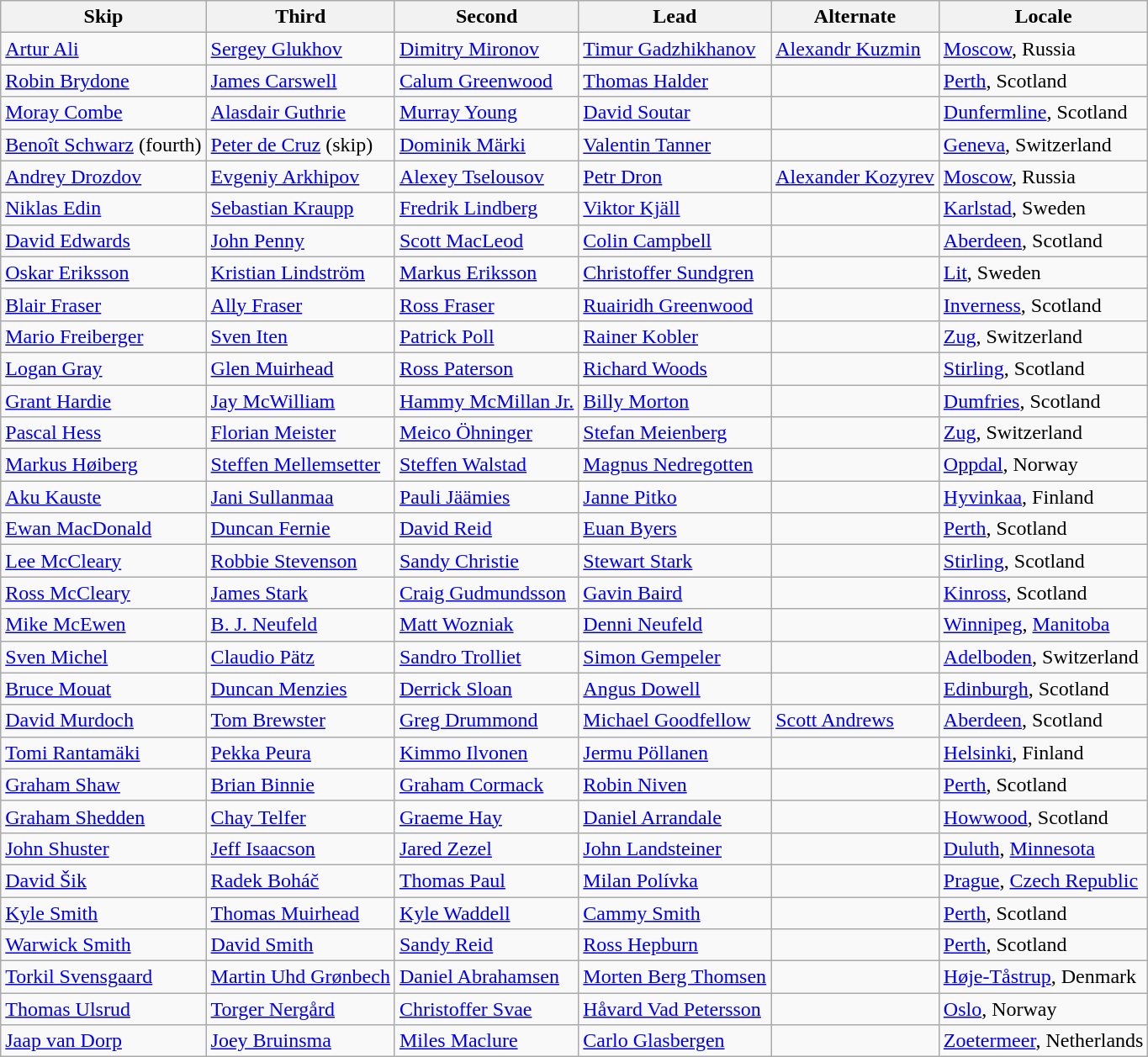<table class=wikitable>
<tr>
<th>Skip</th>
<th>Third</th>
<th>Second</th>
<th>Lead</th>
<th>Alternate</th>
<th>Locale</th>
</tr>
<tr>
<td><a href='#'>Artur Ali</a></td>
<td><a href='#'>Sergey Glukhov</a></td>
<td><a href='#'>Dimitry Mironov</a></td>
<td><a href='#'>Timur Gadzhikhanov</a></td>
<td><a href='#'>Alexandr Kuzmin</a></td>
<td> <a href='#'>Moscow</a>, Russia</td>
</tr>
<tr>
<td><a href='#'>Robin Brydone</a></td>
<td><a href='#'>James Carswell</a></td>
<td><a href='#'>Calum Greenwood</a></td>
<td><a href='#'>Thomas Halder</a></td>
<td></td>
<td> <a href='#'>Perth</a>, Scotland</td>
</tr>
<tr>
<td><a href='#'>Moray Combe</a></td>
<td><a href='#'>Alasdair Guthrie</a></td>
<td><a href='#'>Murray Young</a></td>
<td><a href='#'>David Soutar</a></td>
<td></td>
<td> <a href='#'>Dunfermline</a>, Scotland</td>
</tr>
<tr>
<td><a href='#'>Benoît Schwarz</a> (fourth)</td>
<td><a href='#'>Peter de Cruz</a> (skip)</td>
<td><a href='#'>Dominik Märki</a></td>
<td><a href='#'>Valentin Tanner</a></td>
<td></td>
<td> <a href='#'>Geneva</a>, Switzerland</td>
</tr>
<tr>
<td><a href='#'>Andrey Drozdov</a></td>
<td><a href='#'>Evgeniy Arkhipov</a></td>
<td><a href='#'>Alexey Tselousov</a></td>
<td><a href='#'>Petr Dron</a></td>
<td><a href='#'>Alexander Kozyrev</a></td>
<td> <a href='#'>Moscow</a>, Russia</td>
</tr>
<tr>
<td><a href='#'>Niklas Edin</a></td>
<td><a href='#'>Sebastian Kraupp</a></td>
<td><a href='#'>Fredrik Lindberg</a></td>
<td><a href='#'>Viktor Kjäll</a></td>
<td></td>
<td> <a href='#'>Karlstad</a>, Sweden</td>
</tr>
<tr>
<td><a href='#'>David Edwards</a></td>
<td><a href='#'>John Penny</a></td>
<td><a href='#'>Scott MacLeod</a></td>
<td><a href='#'>Colin Campbell</a></td>
<td></td>
<td> <a href='#'>Aberdeen</a>, Scotland</td>
</tr>
<tr>
<td><a href='#'>Oskar Eriksson</a></td>
<td><a href='#'>Kristian Lindström</a></td>
<td><a href='#'>Markus Eriksson</a></td>
<td><a href='#'>Christoffer Sundgren</a></td>
<td></td>
<td> <a href='#'>Lit</a>, Sweden</td>
</tr>
<tr>
<td><a href='#'>Blair Fraser</a></td>
<td><a href='#'>Ally Fraser</a></td>
<td><a href='#'>Ross Fraser</a></td>
<td><a href='#'>Ruairidh Greenwood</a></td>
<td></td>
<td> <a href='#'>Inverness</a>, Scotland</td>
</tr>
<tr>
<td><a href='#'>Mario Freiberger</a></td>
<td><a href='#'>Sven Iten</a></td>
<td><a href='#'>Patrick Poll</a></td>
<td><a href='#'>Rainer Kobler</a></td>
<td></td>
<td> <a href='#'>Zug</a>, Switzerland</td>
</tr>
<tr>
<td><a href='#'>Logan Gray</a></td>
<td><a href='#'>Glen Muirhead</a></td>
<td><a href='#'>Ross Paterson</a></td>
<td><a href='#'>Richard Woods</a></td>
<td></td>
<td> <a href='#'>Stirling</a>, Scotland</td>
</tr>
<tr>
<td><a href='#'>Grant Hardie</a></td>
<td><a href='#'>Jay McWilliam</a></td>
<td><a href='#'>Hammy McMillan Jr.</a></td>
<td><a href='#'>Billy Morton</a></td>
<td></td>
<td> <a href='#'>Dumfries</a>, Scotland</td>
</tr>
<tr>
<td><a href='#'>Pascal Hess</a></td>
<td><a href='#'>Florian Meister</a></td>
<td><a href='#'>Meico Öhninger</a></td>
<td><a href='#'>Stefan Meienberg</a></td>
<td></td>
<td> <a href='#'>Zug</a>, Switzerland</td>
</tr>
<tr>
<td><a href='#'>Markus Høiberg</a></td>
<td><a href='#'>Steffen Mellemsetter</a></td>
<td><a href='#'>Steffen Walstad</a></td>
<td><a href='#'>Magnus Nedregotten</a></td>
<td></td>
<td> <a href='#'>Oppdal</a>, Norway</td>
</tr>
<tr>
<td><a href='#'>Aku Kauste</a></td>
<td><a href='#'>Jani Sullanmaa</a></td>
<td><a href='#'>Pauli Jäämies</a></td>
<td><a href='#'>Janne Pitko</a></td>
<td></td>
<td> <a href='#'>Hyvinkaa</a>, Finland</td>
</tr>
<tr>
<td><a href='#'>Ewan MacDonald</a></td>
<td><a href='#'>Duncan Fernie</a></td>
<td><a href='#'>David Reid</a></td>
<td><a href='#'>Euan Byers</a></td>
<td></td>
<td> <a href='#'>Perth</a>, Scotland</td>
</tr>
<tr>
<td><a href='#'>Lee McCleary</a></td>
<td><a href='#'>Robbie Stevenson</a></td>
<td><a href='#'>Sandy Christie</a></td>
<td><a href='#'>Stewart Stark</a></td>
<td></td>
<td> <a href='#'>Stirling</a>, Scotland</td>
</tr>
<tr>
<td><a href='#'>Ross McCleary</a></td>
<td><a href='#'>James Stark</a></td>
<td><a href='#'>Craig Gudmundsson</a></td>
<td><a href='#'>Gavin Baird</a></td>
<td></td>
<td> <a href='#'>Kinross</a>, Scotland</td>
</tr>
<tr>
<td><a href='#'>Mike McEwen</a></td>
<td><a href='#'>B. J. Neufeld</a></td>
<td><a href='#'>Matt Wozniak</a></td>
<td><a href='#'>Denni Neufeld</a></td>
<td></td>
<td> <a href='#'>Winnipeg</a>, <a href='#'>Manitoba</a></td>
</tr>
<tr>
<td><a href='#'>Sven Michel</a></td>
<td><a href='#'>Claudio Pätz</a></td>
<td><a href='#'>Sandro Trolliet</a></td>
<td><a href='#'>Simon Gempeler</a></td>
<td></td>
<td> <a href='#'>Adelboden</a>, Switzerland</td>
</tr>
<tr>
<td><a href='#'>Bruce Mouat</a></td>
<td><a href='#'>Duncan Menzies</a></td>
<td><a href='#'>Derrick Sloan</a></td>
<td><a href='#'>Angus Dowell</a></td>
<td></td>
<td> <a href='#'>Edinburgh</a>, Scotland</td>
</tr>
<tr>
<td><a href='#'>David Murdoch</a></td>
<td><a href='#'>Tom Brewster</a></td>
<td><a href='#'>Greg Drummond</a></td>
<td><a href='#'>Michael Goodfellow</a></td>
<td><a href='#'>Scott Andrews</a></td>
<td> <a href='#'>Aberdeen</a>, Scotland</td>
</tr>
<tr>
<td><a href='#'>Tomi Rantamäki</a></td>
<td><a href='#'>Pekka Peura</a></td>
<td><a href='#'>Kimmo Ilvonen</a></td>
<td><a href='#'>Jermu Pöllanen</a></td>
<td></td>
<td> <a href='#'>Helsinki</a>, Finland</td>
</tr>
<tr>
<td><a href='#'>Graham Shaw</a></td>
<td><a href='#'>Brian Binnie</a></td>
<td><a href='#'>Graham Cormack</a></td>
<td><a href='#'>Robin Niven</a></td>
<td></td>
<td> <a href='#'>Perth</a>, Scotland</td>
</tr>
<tr>
<td><a href='#'>Graham Shedden</a></td>
<td><a href='#'>Chay Telfer</a></td>
<td><a href='#'>Graeme Hay</a></td>
<td><a href='#'>Daniel Arrandale</a></td>
<td></td>
<td> <a href='#'>Howwood</a>, Scotland</td>
</tr>
<tr>
<td><a href='#'>John Shuster</a></td>
<td><a href='#'>Jeff Isaacson</a></td>
<td><a href='#'>Jared Zezel</a></td>
<td><a href='#'>John Landsteiner</a></td>
<td></td>
<td> <a href='#'>Duluth</a>, <a href='#'>Minnesota</a></td>
</tr>
<tr>
<td><a href='#'>David Šik</a></td>
<td><a href='#'>Radek Boháč</a></td>
<td><a href='#'>Thomas Paul</a></td>
<td><a href='#'>Milan Polívka</a></td>
<td></td>
<td> <a href='#'>Prague</a>, <a href='#'>Czech Republic</a></td>
</tr>
<tr>
<td><a href='#'>Kyle Smith</a></td>
<td><a href='#'>Thomas Muirhead</a></td>
<td><a href='#'>Kyle Waddell</a></td>
<td><a href='#'>Cammy Smith</a></td>
<td></td>
<td> <a href='#'>Perth</a>, Scotland</td>
</tr>
<tr>
<td><a href='#'>Warwick Smith</a></td>
<td><a href='#'>David Smith</a></td>
<td><a href='#'>Sandy Reid</a></td>
<td><a href='#'>Ross Hepburn</a></td>
<td></td>
<td> <a href='#'>Perth</a>, Scotland</td>
</tr>
<tr>
<td><a href='#'>Torkil Svensgaard</a></td>
<td><a href='#'>Martin Uhd Grønbech</a></td>
<td><a href='#'>Daniel Abrahamsen</a></td>
<td><a href='#'>Morten Berg Thomsen</a></td>
<td></td>
<td> <a href='#'>Høje-Tåstrup</a>, Denmark</td>
</tr>
<tr>
<td><a href='#'>Thomas Ulsrud</a></td>
<td><a href='#'>Torger Nergård</a></td>
<td><a href='#'>Christoffer Svae</a></td>
<td><a href='#'>Håvard Vad Petersson</a></td>
<td></td>
<td> <a href='#'>Oslo</a>, Norway</td>
</tr>
<tr>
<td><a href='#'>Jaap van Dorp</a></td>
<td><a href='#'>Joey Bruinsma</a></td>
<td><a href='#'>Miles Maclure</a></td>
<td><a href='#'>Carlo Glasbergen</a></td>
<td></td>
<td> <a href='#'>Zoetermeer</a>, Netherlands</td>
</tr>
</table>
